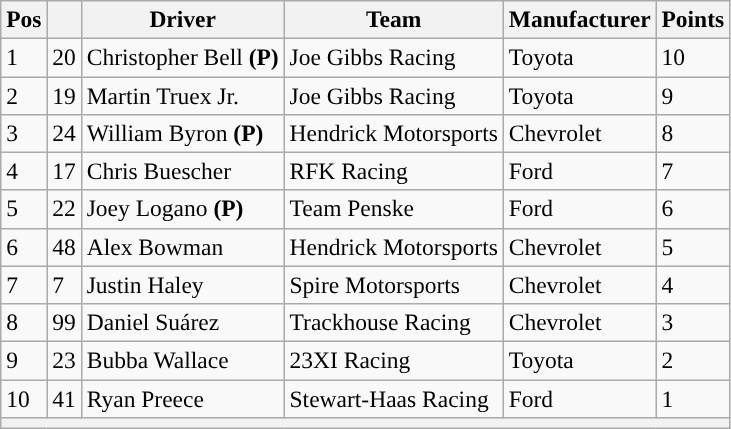<table class="wikitable" style="font-size:98%">
<tr>
<th>Pos</th>
<th></th>
<th>Driver</th>
<th>Team</th>
<th>Manufacturer</th>
<th>Points</th>
</tr>
<tr>
<td>1</td>
<td>20</td>
<td>Christopher Bell <strong>(P)</strong></td>
<td>Joe Gibbs Racing</td>
<td>Toyota</td>
<td>10</td>
</tr>
<tr>
<td>2</td>
<td>19</td>
<td>Martin Truex Jr.</td>
<td>Joe Gibbs Racing</td>
<td>Toyota</td>
<td>9</td>
</tr>
<tr>
<td>3</td>
<td>24</td>
<td>William Byron <strong>(P)</strong></td>
<td>Hendrick Motorsports</td>
<td>Chevrolet</td>
<td>8</td>
</tr>
<tr>
<td>4</td>
<td>17</td>
<td>Chris Buescher</td>
<td>RFK Racing</td>
<td>Ford</td>
<td>7</td>
</tr>
<tr>
<td>5</td>
<td>22</td>
<td>Joey Logano <strong>(P)</strong></td>
<td>Team Penske</td>
<td>Ford</td>
<td>6</td>
</tr>
<tr>
<td>6</td>
<td>48</td>
<td>Alex Bowman</td>
<td>Hendrick Motorsports</td>
<td>Chevrolet</td>
<td>5</td>
</tr>
<tr>
<td>7</td>
<td>7</td>
<td>Justin Haley</td>
<td>Spire Motorsports</td>
<td>Chevrolet</td>
<td>4</td>
</tr>
<tr>
<td>8</td>
<td>99</td>
<td>Daniel Suárez</td>
<td>Trackhouse Racing</td>
<td>Chevrolet</td>
<td>3</td>
</tr>
<tr>
<td>9</td>
<td>23</td>
<td>Bubba Wallace</td>
<td>23XI Racing</td>
<td>Toyota</td>
<td>2</td>
</tr>
<tr>
<td>10</td>
<td>41</td>
<td>Ryan Preece</td>
<td>Stewart-Haas Racing</td>
<td>Ford</td>
<td>1</td>
</tr>
<tr>
<th colspan="6"></th>
</tr>
</table>
